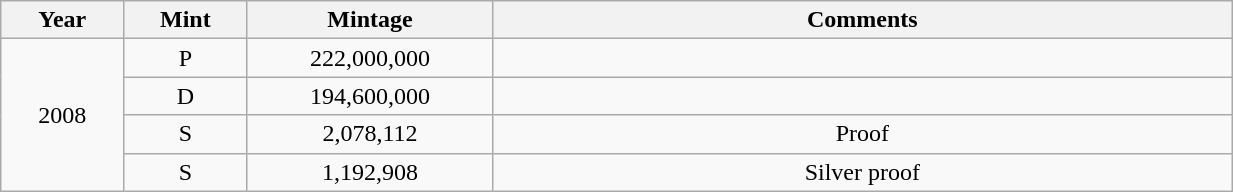<table class="wikitable sortable" style="min-width:65%; text-align:center;">
<tr>
<th width="10%">Year</th>
<th width="10%">Mint</th>
<th width="20%">Mintage</th>
<th width="60%">Comments</th>
</tr>
<tr>
<td rowspan="4">2008</td>
<td>P</td>
<td>222,000,000</td>
<td></td>
</tr>
<tr>
<td>D</td>
<td>194,600,000</td>
<td></td>
</tr>
<tr>
<td>S</td>
<td>2,078,112</td>
<td>Proof</td>
</tr>
<tr>
<td>S</td>
<td>1,192,908</td>
<td>Silver proof</td>
</tr>
</table>
